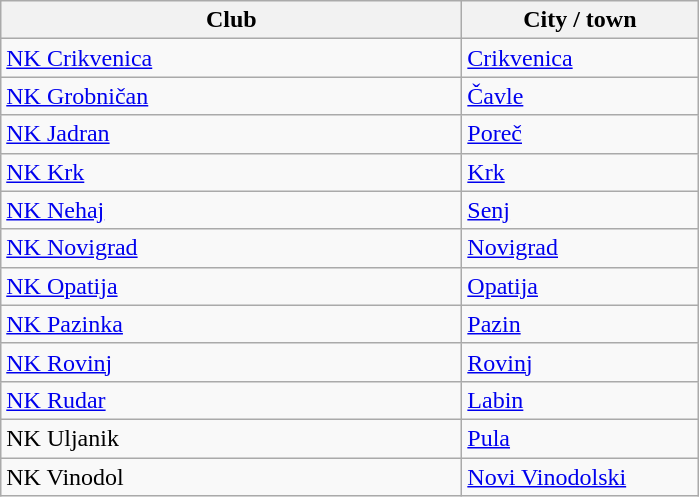<table class="wikitable sortable">
<tr>
<th style="width:300px;">Club</th>
<th style="width:150px;">City / town</th>
</tr>
<tr>
<td><a href='#'>NK Crikvenica</a></td>
<td><a href='#'>Crikvenica</a></td>
</tr>
<tr>
<td><a href='#'>NK Grobničan</a></td>
<td><a href='#'>Čavle</a></td>
</tr>
<tr>
<td><a href='#'>NK Jadran</a></td>
<td><a href='#'>Poreč</a></td>
</tr>
<tr>
<td><a href='#'>NK Krk</a></td>
<td><a href='#'>Krk</a></td>
</tr>
<tr>
<td><a href='#'>NK Nehaj</a></td>
<td><a href='#'>Senj</a></td>
</tr>
<tr>
<td><a href='#'>NK Novigrad</a></td>
<td><a href='#'>Novigrad</a></td>
</tr>
<tr>
<td><a href='#'>NK Opatija</a></td>
<td><a href='#'>Opatija</a></td>
</tr>
<tr>
<td><a href='#'>NK Pazinka</a></td>
<td><a href='#'>Pazin</a></td>
</tr>
<tr>
<td><a href='#'>NK Rovinj</a></td>
<td><a href='#'>Rovinj</a></td>
</tr>
<tr>
<td><a href='#'>NK Rudar</a></td>
<td><a href='#'>Labin</a></td>
</tr>
<tr>
<td>NK Uljanik</td>
<td><a href='#'>Pula</a></td>
</tr>
<tr>
<td>NK Vinodol</td>
<td><a href='#'>Novi Vinodolski</a></td>
</tr>
</table>
